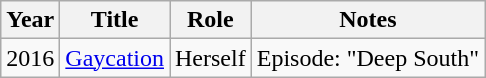<table class="wikitable sortable">
<tr>
<th>Year</th>
<th>Title</th>
<th>Role</th>
<th class="unsortable">Notes</th>
</tr>
<tr>
<td>2016</td>
<td><a href='#'>Gaycation</a></td>
<td>Herself</td>
<td>Episode: "Deep South"</td>
</tr>
</table>
